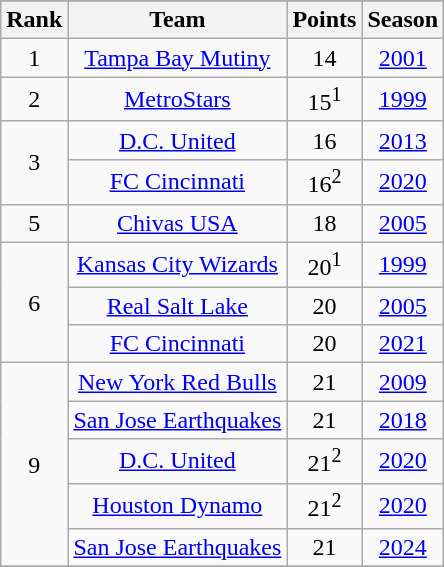<table class="wikitable" style="text-align: center">
<tr>
</tr>
<tr>
<th>Rank</th>
<th>Team</th>
<th>Points</th>
<th>Season</th>
</tr>
<tr>
<td>1</td>
<td><a href='#'>Tampa Bay Mutiny</a></td>
<td>14</td>
<td><a href='#'>2001</a></td>
</tr>
<tr>
<td>2</td>
<td><a href='#'>MetroStars</a></td>
<td>15<sup>1</sup></td>
<td><a href='#'>1999</a></td>
</tr>
<tr>
<td rowspan="2">3</td>
<td><a href='#'>D.C. United</a></td>
<td>16</td>
<td><a href='#'>2013</a></td>
</tr>
<tr>
<td><a href='#'>FC Cincinnati</a></td>
<td>16<sup>2</sup></td>
<td><a href='#'>2020</a></td>
</tr>
<tr>
<td>5</td>
<td><a href='#'>Chivas USA</a></td>
<td>18</td>
<td><a href='#'>2005</a></td>
</tr>
<tr>
<td rowspan="3">6</td>
<td><a href='#'>Kansas City Wizards</a></td>
<td>20<sup>1</sup></td>
<td><a href='#'>1999</a></td>
</tr>
<tr>
<td><a href='#'>Real Salt Lake</a></td>
<td>20</td>
<td><a href='#'>2005</a></td>
</tr>
<tr>
<td><a href='#'>FC Cincinnati</a></td>
<td>20</td>
<td><a href='#'>2021</a></td>
</tr>
<tr>
<td rowspan="5">9</td>
<td><a href='#'>New York Red Bulls</a></td>
<td>21</td>
<td><a href='#'>2009</a></td>
</tr>
<tr>
<td><a href='#'>San Jose Earthquakes</a></td>
<td>21</td>
<td><a href='#'>2018</a></td>
</tr>
<tr>
<td><a href='#'>D.C. United</a></td>
<td>21<sup>2</sup></td>
<td><a href='#'>2020</a></td>
</tr>
<tr>
<td><a href='#'>Houston Dynamo</a></td>
<td>21<sup>2</sup></td>
<td><a href='#'>2020</a></td>
</tr>
<tr>
<td><a href='#'>San Jose Earthquakes</a></td>
<td>21</td>
<td><a href='#'>2024</a></td>
</tr>
<tr>
</tr>
</table>
